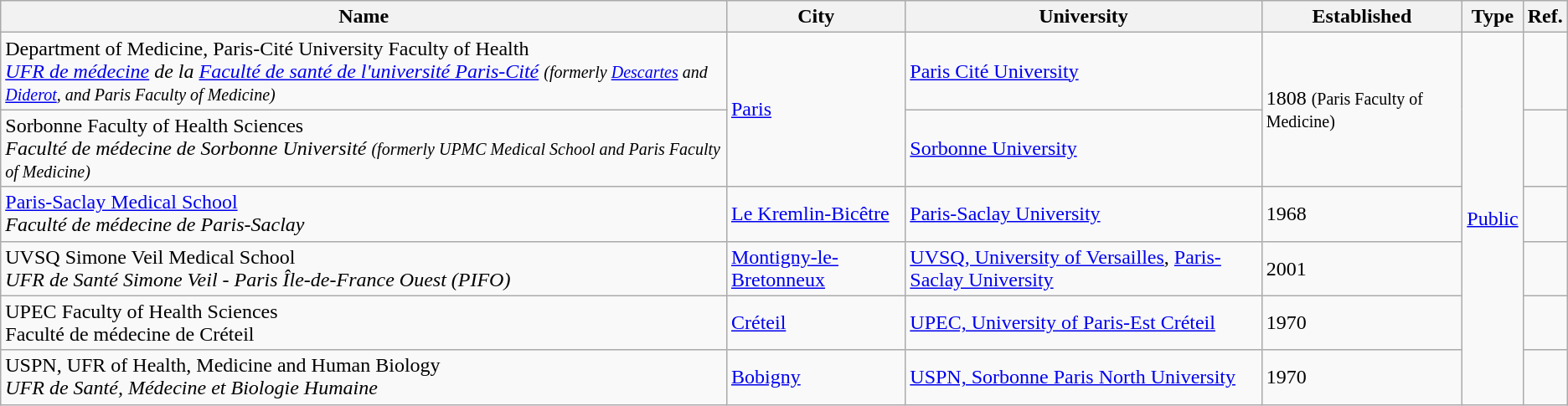<table class="wikitable">
<tr>
<th>Name</th>
<th>City</th>
<th>University</th>
<th>Established</th>
<th>Type</th>
<th>Ref.</th>
</tr>
<tr>
<td>Department of Medicine, Paris-Cité University Faculty of Health<br><em><a href='#'>UFR de médecine</a> de la <a href='#'>Faculté de santé de l'université Paris-Cité</a> <small>(formerly <a href='#'>Descartes</a> and <a href='#'>Diderot</a>, and Paris Faculty of Medicine)</small></em></td>
<td rowspan="2"><a href='#'>Paris</a></td>
<td><a href='#'>Paris Cité University</a></td>
<td rowspan="2">1808 <small>(Paris Faculty of Medicine)</small></td>
<td rowspan="6"><a href='#'>Public</a></td>
<td></td>
</tr>
<tr>
<td>Sorbonne Faculty of Health Sciences<br><em>Faculté de médecine de Sorbonne Université <small>(formerly UPMC Medical School and Paris Faculty of Medicine)</small></em></td>
<td><a href='#'>Sorbonne University</a></td>
<td></td>
</tr>
<tr>
<td><a href='#'>Paris-Saclay Medical School</a><br><em>Faculté de médecine de Paris-Saclay</em></td>
<td><a href='#'>Le Kremlin-Bicêtre</a></td>
<td><a href='#'>Paris-Saclay University</a></td>
<td>1968</td>
<td></td>
</tr>
<tr>
<td>UVSQ Simone Veil Medical School<br><em>UFR de Santé Simone Veil - Paris Île-de-France Ouest (PIFO)</em></td>
<td><a href='#'>Montigny-le-Bretonneux</a></td>
<td><a href='#'>UVSQ, University of Versailles</a>, <a href='#'>Paris-Saclay University</a></td>
<td>2001</td>
<td></td>
</tr>
<tr>
<td>UPEC Faculty of Health Sciences<br>Faculté de médecine de Créteil</td>
<td><a href='#'>Créteil</a></td>
<td><a href='#'>UPEC, University of Paris-Est Créteil</a></td>
<td>1970</td>
<td></td>
</tr>
<tr>
<td>USPN, UFR of Health, Medicine and Human Biology<br><em>UFR de Santé, Médecine et Biologie Humaine</em></td>
<td><a href='#'>Bobigny</a></td>
<td><a href='#'>USPN, Sorbonne Paris North University</a></td>
<td>1970</td>
<td></td>
</tr>
</table>
